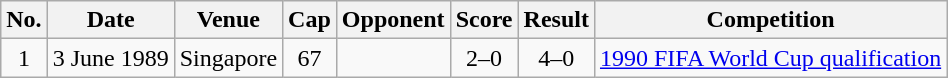<table class="wikitable sortable">
<tr>
<th>No.</th>
<th>Date</th>
<th>Venue</th>
<th>Cap</th>
<th>Opponent</th>
<th>Score</th>
<th>Result</th>
<th>Competition</th>
</tr>
<tr>
<td align="center">1</td>
<td>3 June 1989</td>
<td>Singapore</td>
<td align="center">67</td>
<td></td>
<td align="center">2–0</td>
<td align="center">4–0</td>
<td><a href='#'>1990 FIFA World Cup qualification</a></td>
</tr>
</table>
